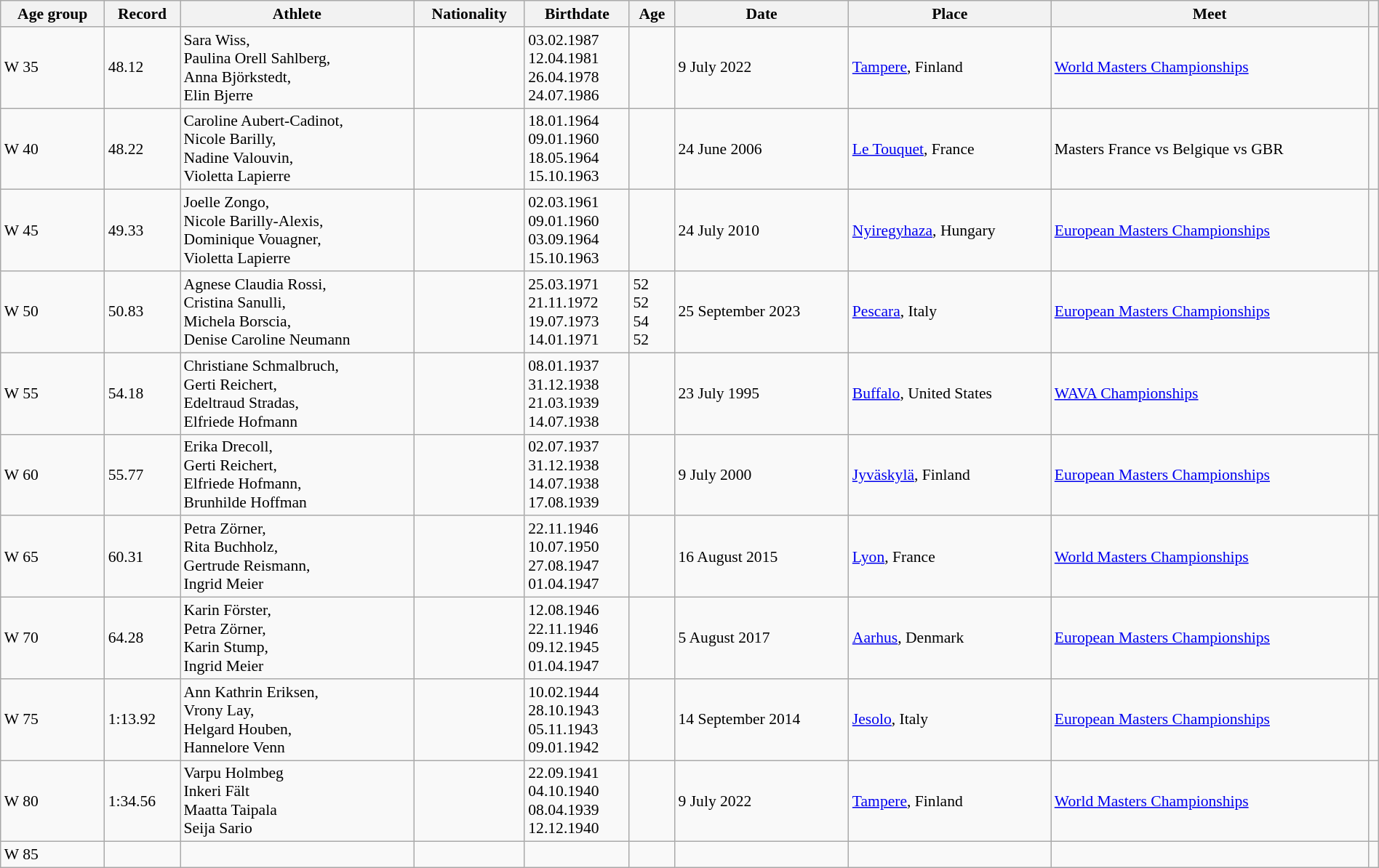<table class="wikitable" style="font-size:90%; width: 100%;">
<tr>
<th>Age group</th>
<th>Record</th>
<th>Athlete</th>
<th>Nationality</th>
<th>Birthdate</th>
<th>Age</th>
<th>Date</th>
<th>Place</th>
<th>Meet</th>
<th></th>
</tr>
<tr>
<td>W 35</td>
<td>48.12</td>
<td>Sara Wiss,<br>Paulina Orell Sahlberg,<br>Anna Björkstedt,<br>Elin Bjerre</td>
<td></td>
<td>03.02.1987<br>12.04.1981<br>26.04.1978<br>24.07.1986</td>
<td></td>
<td>9 July 2022</td>
<td><a href='#'>Tampere</a>, Finland</td>
<td><a href='#'>World Masters Championships</a></td>
<td></td>
</tr>
<tr>
<td>W 40</td>
<td>48.22</td>
<td>Caroline Aubert-Cadinot,<br>Nicole Barilly,<br>Nadine Valouvin,<br>Violetta Lapierre</td>
<td></td>
<td>18.01.1964<br>09.01.1960<br>18.05.1964<br>15.10.1963</td>
<td></td>
<td>24 June 2006</td>
<td><a href='#'>Le Touquet</a>, France</td>
<td>Masters France vs Belgique vs GBR</td>
<td></td>
</tr>
<tr>
<td>W 45</td>
<td>49.33</td>
<td>Joelle Zongo,<br>Nicole Barilly-Alexis,<br>Dominique Vouagner,<br>Violetta Lapierre</td>
<td></td>
<td>02.03.1961<br>09.01.1960<br>03.09.1964<br>15.10.1963</td>
<td></td>
<td>24 July 2010</td>
<td><a href='#'>Nyiregyhaza</a>, Hungary</td>
<td><a href='#'>European Masters Championships</a></td>
<td></td>
</tr>
<tr>
<td>W 50</td>
<td>50.83</td>
<td>Agnese Claudia Rossi,<br>Cristina Sanulli,<br>Michela Borscia,<br>Denise Caroline Neumann</td>
<td></td>
<td>25.03.1971<br>21.11.1972<br>19.07.1973<br>14.01.1971</td>
<td>52<br>52<br>54<br>52</td>
<td>25 September 2023</td>
<td><a href='#'>Pescara</a>, Italy</td>
<td><a href='#'>European Masters Championships</a></td>
<td></td>
</tr>
<tr>
<td>W 55</td>
<td>54.18</td>
<td>Christiane Schmalbruch,<br>Gerti Reichert,<br>Edeltraud Stradas,<br>Elfriede Hofmann</td>
<td></td>
<td>08.01.1937<br>31.12.1938<br>21.03.1939<br>14.07.1938</td>
<td></td>
<td>23 July 1995</td>
<td><a href='#'>Buffalo</a>, United States</td>
<td><a href='#'>WAVA Championships</a></td>
<td></td>
</tr>
<tr>
<td>W 60</td>
<td>55.77</td>
<td>Erika Drecoll,<br>Gerti Reichert,<br>Elfriede Hofmann,<br>Brunhilde Hoffman</td>
<td></td>
<td>02.07.1937<br>31.12.1938<br>14.07.1938<br>17.08.1939</td>
<td></td>
<td>9 July 2000</td>
<td><a href='#'>Jyväskylä</a>, Finland</td>
<td><a href='#'>European Masters Championships</a></td>
<td></td>
</tr>
<tr>
<td>W 65</td>
<td>60.31</td>
<td>Petra Zörner,<br> Rita Buchholz,<br> Gertrude Reismann,<br> Ingrid Meier</td>
<td></td>
<td>22.11.1946<br>10.07.1950<br>27.08.1947<br>01.04.1947</td>
<td></td>
<td>16 August 2015</td>
<td><a href='#'>Lyon</a>, France</td>
<td><a href='#'>World Masters Championships</a></td>
<td></td>
</tr>
<tr>
<td>W 70</td>
<td>64.28</td>
<td>Karin Förster,<br> Petra Zörner,<br> Karin Stump,<br> Ingrid Meier</td>
<td></td>
<td>12.08.1946<br>22.11.1946<br>09.12.1945<br>01.04.1947</td>
<td></td>
<td>5 August 2017</td>
<td><a href='#'>Aarhus</a>, Denmark</td>
<td><a href='#'>European Masters Championships</a></td>
<td></td>
</tr>
<tr>
<td>W 75</td>
<td>1:13.92</td>
<td>Ann Kathrin Eriksen,<br>Vrony Lay,<br>Helgard Houben,<br>Hannelore Venn</td>
<td></td>
<td>10.02.1944<br>28.10.1943<br>05.11.1943<br>09.01.1942</td>
<td></td>
<td>14 September 2014</td>
<td><a href='#'>Jesolo</a>, Italy</td>
<td><a href='#'>European Masters Championships</a></td>
<td></td>
</tr>
<tr>
<td>W 80</td>
<td>1:34.56</td>
<td>Varpu Holmbeg<br>Inkeri Fält<br>Maatta Taipala<br>Seija Sario</td>
<td></td>
<td>22.09.1941<br>04.10.1940<br>08.04.1939<br>12.12.1940</td>
<td></td>
<td>9 July 2022</td>
<td><a href='#'>Tampere</a>, Finland</td>
<td><a href='#'>World Masters Championships</a></td>
<td></td>
</tr>
<tr>
<td>W 85</td>
<td></td>
<td></td>
<td></td>
<td></td>
<td></td>
<td></td>
<td></td>
<td></td>
<td></td>
</tr>
</table>
